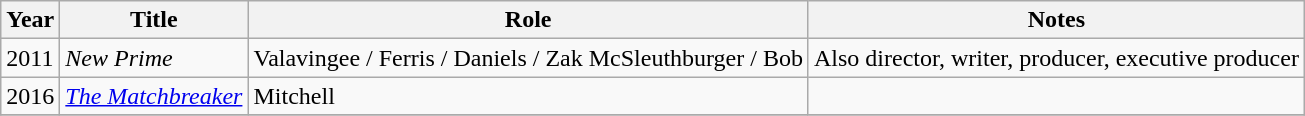<table class="wikitable">
<tr>
<th>Year</th>
<th>Title</th>
<th>Role</th>
<th>Notes</th>
</tr>
<tr>
<td>2011</td>
<td><em>New Prime</em></td>
<td>Valavingee / Ferris / Daniels / Zak McSleuthburger / Bob</td>
<td>Also director, writer, producer, executive producer</td>
</tr>
<tr>
<td>2016</td>
<td><em><a href='#'>The Matchbreaker</a></em></td>
<td>Mitchell</td>
<td></td>
</tr>
<tr>
</tr>
</table>
